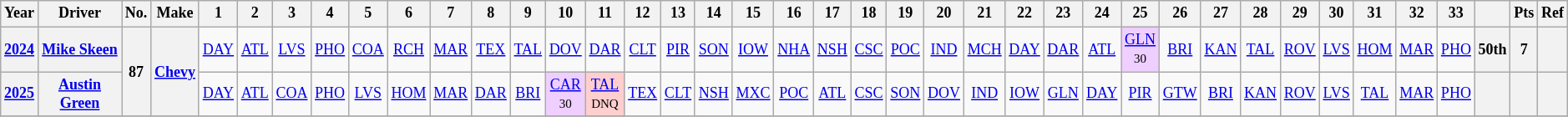<table class="wikitable" style="text-align:center; font-size:75%">
<tr>
<th>Year</th>
<th>Driver</th>
<th>No.</th>
<th>Make</th>
<th>1</th>
<th>2</th>
<th>3</th>
<th>4</th>
<th>5</th>
<th>6</th>
<th>7</th>
<th>8</th>
<th>9</th>
<th>10</th>
<th>11</th>
<th>12</th>
<th>13</th>
<th>14</th>
<th>15</th>
<th>16</th>
<th>17</th>
<th>18</th>
<th>19</th>
<th>20</th>
<th>21</th>
<th>22</th>
<th>23</th>
<th>24</th>
<th>25</th>
<th>26</th>
<th>27</th>
<th>28</th>
<th>29</th>
<th>30</th>
<th>31</th>
<th>32</th>
<th>33</th>
<th></th>
<th>Pts</th>
<th>Ref</th>
</tr>
<tr>
<th><a href='#'>2024</a></th>
<th><a href='#'>Mike Skeen</a></th>
<th rowspan="2">87</th>
<th rowspan="2"><a href='#'>Chevy</a></th>
<td><a href='#'>DAY</a></td>
<td><a href='#'>ATL</a></td>
<td><a href='#'>LVS</a></td>
<td><a href='#'>PHO</a></td>
<td><a href='#'>COA</a></td>
<td><a href='#'>RCH</a></td>
<td><a href='#'>MAR</a></td>
<td><a href='#'>TEX</a></td>
<td><a href='#'>TAL</a></td>
<td><a href='#'>DOV</a></td>
<td><a href='#'>DAR</a></td>
<td><a href='#'>CLT</a></td>
<td><a href='#'>PIR</a></td>
<td><a href='#'>SON</a></td>
<td><a href='#'>IOW</a></td>
<td><a href='#'>NHA</a></td>
<td><a href='#'>NSH</a></td>
<td><a href='#'>CSC</a></td>
<td><a href='#'>POC</a></td>
<td><a href='#'>IND</a></td>
<td><a href='#'>MCH</a></td>
<td><a href='#'>DAY</a></td>
<td><a href='#'>DAR</a></td>
<td><a href='#'>ATL</a></td>
<td style="background:#EFCFFF;"><a href='#'>GLN</a><br><small>30</small></td>
<td><a href='#'>BRI</a></td>
<td><a href='#'>KAN</a></td>
<td><a href='#'>TAL</a></td>
<td><a href='#'>ROV</a></td>
<td><a href='#'>LVS</a></td>
<td><a href='#'>HOM</a></td>
<td><a href='#'>MAR</a></td>
<td><a href='#'>PHO</a></td>
<th>50th</th>
<th>7</th>
<th></th>
</tr>
<tr>
<th><a href='#'>2025</a></th>
<th><a href='#'>Austin Green</a></th>
<td><a href='#'>DAY</a></td>
<td><a href='#'>ATL</a></td>
<td><a href='#'>COA</a></td>
<td><a href='#'>PHO</a></td>
<td><a href='#'>LVS</a></td>
<td><a href='#'>HOM</a></td>
<td><a href='#'>MAR</a></td>
<td><a href='#'>DAR</a></td>
<td><a href='#'>BRI</a></td>
<td style="background:#EFCFFF;"><a href='#'>CAR</a><br><small>30</small></td>
<td style="background:#FFCFCF;"><a href='#'>TAL</a><br><small>DNQ</small></td>
<td><a href='#'>TEX</a></td>
<td><a href='#'>CLT</a></td>
<td><a href='#'>NSH</a></td>
<td><a href='#'>MXC</a></td>
<td><a href='#'>POC</a></td>
<td><a href='#'>ATL</a></td>
<td><a href='#'>CSC</a></td>
<td><a href='#'>SON</a></td>
<td><a href='#'>DOV</a></td>
<td><a href='#'>IND</a></td>
<td><a href='#'>IOW</a></td>
<td><a href='#'>GLN</a></td>
<td><a href='#'>DAY</a></td>
<td><a href='#'>PIR</a></td>
<td><a href='#'>GTW</a></td>
<td><a href='#'>BRI</a></td>
<td><a href='#'>KAN</a></td>
<td><a href='#'>ROV</a></td>
<td><a href='#'>LVS</a></td>
<td><a href='#'>TAL</a></td>
<td><a href='#'>MAR</a></td>
<td><a href='#'>PHO</a></td>
<th></th>
<th></th>
<th></th>
</tr>
<tr>
</tr>
</table>
